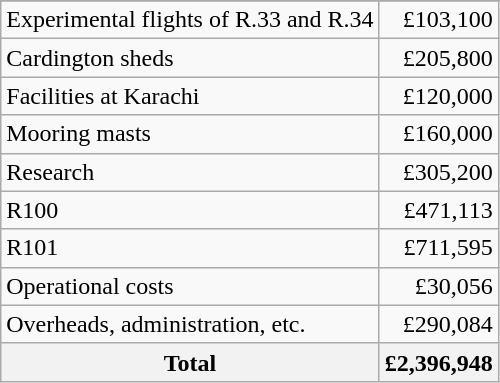<table class="wikitable">
<tr>
</tr>
<tr>
<td>Experimental flights of R.33 and R.34</td>
<td align="right">£103,100</td>
</tr>
<tr>
<td>Cardington sheds</td>
<td align="right">£205,800</td>
</tr>
<tr>
<td>Facilities at Karachi</td>
<td align="right">£120,000</td>
</tr>
<tr>
<td>Mooring masts</td>
<td align="right">£160,000</td>
</tr>
<tr>
<td>Research</td>
<td align="right">£305,200</td>
</tr>
<tr>
<td>R100</td>
<td align="right">£471,113</td>
</tr>
<tr>
<td>R101</td>
<td align="right">£711,595</td>
</tr>
<tr>
<td>Operational costs</td>
<td align="right">£30,056</td>
</tr>
<tr>
<td>Overheads, administration, etc.</td>
<td align="right">£290,084</td>
</tr>
<tr>
<th>Total</th>
<th align="right">£2,396,948<br> </th>
</tr>
</table>
